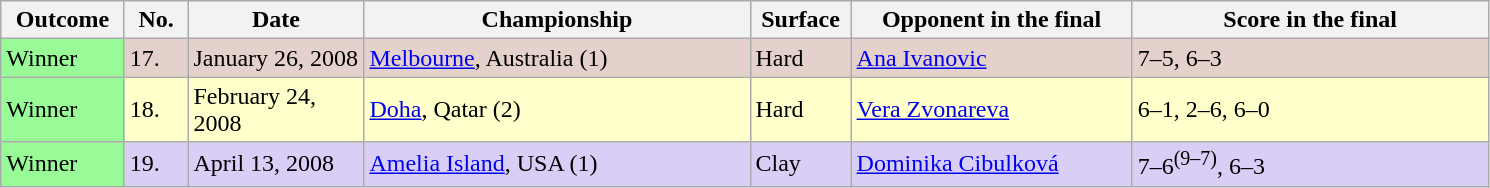<table class="sortable wikitable">
<tr>
<th width=75>Outcome</th>
<th width=35>No.</th>
<th width=110>Date</th>
<th width=250>Championship</th>
<th width=60>Surface</th>
<th width=180>Opponent in the final</th>
<th width=230>Score in the final</th>
</tr>
<tr bgcolor=#e5d1cb>
<td bgcolor=98FB98>Winner</td>
<td>17.</td>
<td>January 26, 2008</td>
<td> <a href='#'>Melbourne</a>, Australia (1)</td>
<td>Hard</td>
<td> <a href='#'>Ana Ivanovic</a></td>
<td>7–5, 6–3</td>
</tr>
<tr bgcolor=#ffffcc>
<td bgcolor=98FB98>Winner</td>
<td>18.</td>
<td>February 24, 2008</td>
<td> <a href='#'>Doha</a>, Qatar (2)</td>
<td>Hard</td>
<td> <a href='#'>Vera Zvonareva</a></td>
<td>6–1, 2–6, 6–0</td>
</tr>
<tr bgcolor=#D8CEF6>
<td bgcolor=98FB98>Winner</td>
<td>19.</td>
<td>April 13, 2008</td>
<td> <a href='#'>Amelia Island</a>, USA (1)</td>
<td>Clay</td>
<td> <a href='#'>Dominika Cibulková</a></td>
<td>7–6<sup>(9–7)</sup>, 6–3</td>
</tr>
</table>
